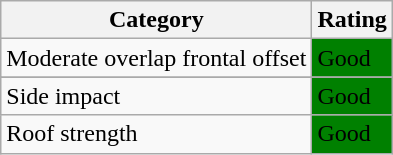<table class="wikitable">
<tr>
<th>Category</th>
<th>Rating</th>
</tr>
<tr>
<td>Moderate overlap frontal offset</td>
<td style="background: green">Good</td>
</tr>
<tr>
</tr>
<tr>
<td>Side impact</td>
<td style="background: green">Good</td>
</tr>
<tr>
<td>Roof strength</td>
<td style="background: green">Good</td>
</tr>
</table>
